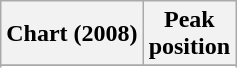<table class="wikitable sortable plainrowheaders" style="text-align:center">
<tr>
<th>Chart (2008)</th>
<th>Peak<br>position</th>
</tr>
<tr>
</tr>
<tr>
</tr>
</table>
